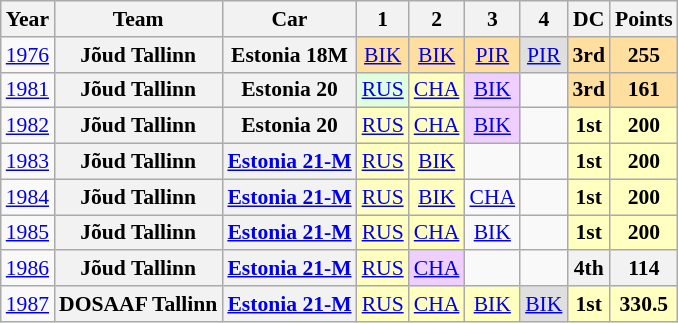<table class="wikitable" style="text-align:center; font-size:90%">
<tr>
<th>Year</th>
<th>Team</th>
<th>Car</th>
<th>1</th>
<th>2</th>
<th>3</th>
<th>4</th>
<th>DC</th>
<th>Points</th>
</tr>
<tr>
<td><a href='#'>1976</a></td>
<th>Jõud Tallinn</th>
<th>Estonia 18M</th>
<td style="background:#FFDF9F;"><a href='#'>BIK</a><br></td>
<td style="background:#FFDF9F;"><a href='#'>BIK</a><br></td>
<td style="background:#FFDF9F;"><a href='#'>PIR</a><br></td>
<td style="background:#DFDFDF;"><a href='#'>PIR</a><br></td>
<th style="background:#FFDF9F;">3rd</th>
<th style="background:#FFDF9F;">255</th>
</tr>
<tr>
<td><a href='#'>1981</a></td>
<th>Jõud Tallinn</th>
<th>Estonia 20</th>
<td style="background:#DFFFDF;"><a href='#'>RUS</a><br></td>
<td style="background:#FFFFBF;"><a href='#'>CHA</a><br></td>
<td style="background:#EFCFFF;"><a href='#'>BIK</a><br></td>
<td></td>
<th style="background:#FFDF9F;">3rd</th>
<th style="background:#FFDF9F;">161</th>
</tr>
<tr>
<td><a href='#'>1982</a></td>
<th>Jõud Tallinn</th>
<th>Estonia 20</th>
<td style="background:#FFFFBF;"><a href='#'>RUS</a><br></td>
<td style="background:#FFFFBF;"><a href='#'>CHA</a><br></td>
<td style="background:#EFCFFF;"><a href='#'>BIK</a><br></td>
<td></td>
<th style="background:#FFFFBF;">1st</th>
<th style="background:#FFFFBF;">200</th>
</tr>
<tr>
<td><a href='#'>1983</a></td>
<th>Jõud Tallinn</th>
<th><a href='#'>Estonia 21-M</a></th>
<td style="background:#FFFFBF;"><a href='#'>RUS</a><br></td>
<td style="background:#FFFFBF;"><a href='#'>BIK</a><br></td>
<td></td>
<td></td>
<th style="background:#FFFFBF;">1st</th>
<th style="background:#FFFFBF;">200</th>
</tr>
<tr>
<td><a href='#'>1984</a></td>
<th>Jõud Tallinn</th>
<th><a href='#'>Estonia 21-M</a></th>
<td style="background:#FFFFBF;"><a href='#'>RUS</a><br></td>
<td style="background:#FFFFBF;"><a href='#'>BIK</a><br></td>
<td style="background:#;"><a href='#'>CHA</a><br></td>
<td></td>
<th style="background:#FFFFBF;">1st</th>
<th style="background:#FFFFBF;">200</th>
</tr>
<tr>
<td><a href='#'>1985</a></td>
<th>Jõud Tallinn</th>
<th><a href='#'>Estonia 21-M</a></th>
<td style="background:#FFFFBF;"><a href='#'>RUS</a><br></td>
<td style="background:#FFFFBF;"><a href='#'>CHA</a><br></td>
<td style="background:#;"><a href='#'>BIK</a><br></td>
<td></td>
<th style="background:#FFFFBF;">1st</th>
<th style="background:#FFFFBF;">200</th>
</tr>
<tr>
<td><a href='#'>1986</a></td>
<th>Jõud Tallinn</th>
<th><a href='#'>Estonia 21-M</a></th>
<td style="background:#FFFFBF;"><a href='#'>RUS</a><br></td>
<td style="background:#EFCFFF;"><a href='#'>CHA</a><br></td>
<td></td>
<td></td>
<th style="background:#;">4th</th>
<th style="background:#;">114</th>
</tr>
<tr>
<td><a href='#'>1987</a></td>
<th>DOSAAF Tallinn</th>
<th><a href='#'>Estonia 21-M</a></th>
<td style="background:#FFFFBF;"><a href='#'>RUS</a><br></td>
<td style="background:#FFFFBF;"><a href='#'>CHA</a><br></td>
<td style="background:#FFFFBF;"><a href='#'>BIK</a><em><br></em></td>
<td style="background:#DFDFDF;"><a href='#'>BIK</a><br></td>
<th style="background:#FFFFBF;">1st</th>
<th style="background:#FFFFBF;">330.5</th>
</tr>
</table>
